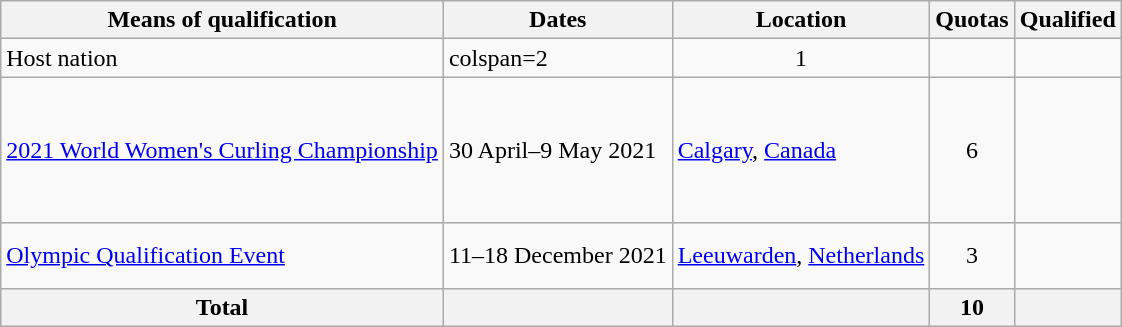<table class="wikitable">
<tr>
<th>Means of qualification</th>
<th>Dates</th>
<th>Location</th>
<th>Quotas</th>
<th>Qualified</th>
</tr>
<tr>
<td>Host nation</td>
<td>colspan=2 </td>
<td align=center>1</td>
<td></td>
</tr>
<tr>
<td><a href='#'>2021 World Women's Curling Championship</a></td>
<td>30 April–9 May 2021</td>
<td> <a href='#'>Calgary</a>, <a href='#'>Canada</a></td>
<td align=center>6</td>
<td><br><br><br><br><br></td>
</tr>
<tr>
<td><a href='#'>Olympic Qualification Event</a></td>
<td>11–18 December 2021</td>
<td> <a href='#'>Leeuwarden</a>, <a href='#'>Netherlands</a></td>
<td align=center>3</td>
<td><br><br></td>
</tr>
<tr>
<th>Total</th>
<th></th>
<th></th>
<th>10</th>
<th></th>
</tr>
</table>
